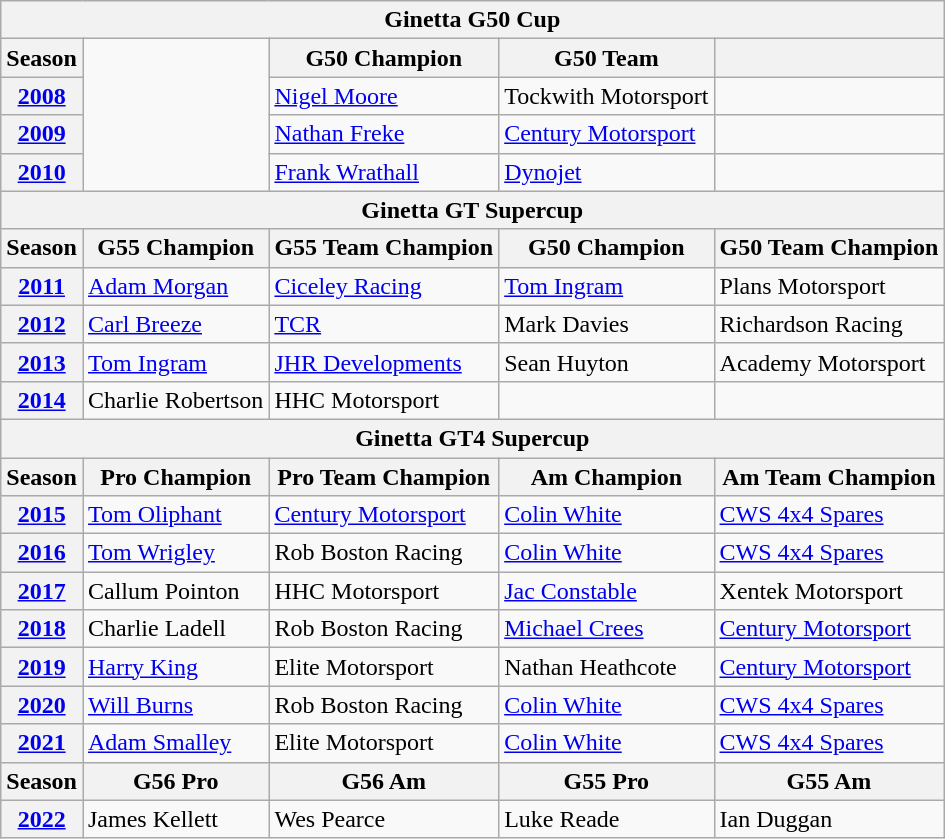<table class="wikitable">
<tr>
<th colspan=5>Ginetta G50 Cup</th>
</tr>
<tr>
<th>Season</th>
<td rowspan=4></td>
<th>G50 Champion</th>
<th>G50 Team</th>
<th></th>
</tr>
<tr>
<th><a href='#'>2008</a></th>
<td> <a href='#'>Nigel Moore</a></td>
<td> Tockwith Motorsport</td>
<td></td>
</tr>
<tr>
<th><a href='#'>2009</a></th>
<td> <a href='#'>Nathan Freke</a></td>
<td> <a href='#'>Century Motorsport</a></td>
<td></td>
</tr>
<tr>
<th><a href='#'>2010</a></th>
<td> <a href='#'>Frank Wrathall</a></td>
<td> <a href='#'>Dynojet</a></td>
<td></td>
</tr>
<tr>
<th colspan=5>Ginetta GT Supercup</th>
</tr>
<tr>
<th>Season</th>
<th>G55 Champion</th>
<th>G55 Team Champion</th>
<th>G50 Champion</th>
<th>G50 Team Champion</th>
</tr>
<tr>
<th><a href='#'>2011</a></th>
<td> <a href='#'>Adam Morgan</a></td>
<td> <a href='#'>Ciceley Racing</a></td>
<td> <a href='#'>Tom Ingram</a></td>
<td> Plans Motorsport</td>
</tr>
<tr>
<th><a href='#'>2012</a></th>
<td> <a href='#'>Carl Breeze</a></td>
<td> <a href='#'>TCR</a></td>
<td> Mark Davies</td>
<td> Richardson Racing</td>
</tr>
<tr>
<th><a href='#'>2013</a></th>
<td> <a href='#'>Tom Ingram</a></td>
<td> <a href='#'>JHR Developments</a></td>
<td> Sean Huyton</td>
<td> Academy Motorsport</td>
</tr>
<tr>
<th><a href='#'>2014</a></th>
<td> Charlie Robertson</td>
<td> HHC Motorsport</td>
<td></td>
<td></td>
</tr>
<tr>
<th colspan=5>Ginetta GT4 Supercup</th>
</tr>
<tr>
<th>Season</th>
<th>Pro Champion</th>
<th>Pro Team Champion</th>
<th>Am Champion</th>
<th>Am Team Champion</th>
</tr>
<tr>
<th><a href='#'>2015</a></th>
<td> <a href='#'>Tom Oliphant</a></td>
<td> <a href='#'>Century Motorsport</a></td>
<td> <a href='#'>Colin White</a></td>
<td> <a href='#'>CWS 4x4 Spares</a></td>
</tr>
<tr>
<th><a href='#'>2016</a></th>
<td> <a href='#'>Tom Wrigley</a></td>
<td> Rob Boston Racing</td>
<td> <a href='#'>Colin White</a></td>
<td> <a href='#'>CWS 4x4 Spares</a></td>
</tr>
<tr>
<th><a href='#'>2017</a></th>
<td> Callum Pointon</td>
<td> HHC Motorsport</td>
<td> <a href='#'>Jac Constable</a></td>
<td> Xentek Motorsport</td>
</tr>
<tr>
<th><a href='#'>2018</a></th>
<td> Charlie Ladell</td>
<td> Rob Boston Racing</td>
<td> <a href='#'>Michael Crees</a></td>
<td> <a href='#'>Century Motorsport</a></td>
</tr>
<tr>
<th><a href='#'>2019</a></th>
<td> <a href='#'>Harry King</a></td>
<td> Elite Motorsport</td>
<td> Nathan Heathcote</td>
<td> <a href='#'>Century Motorsport</a></td>
</tr>
<tr>
<th><a href='#'>2020</a></th>
<td> <a href='#'>Will Burns</a></td>
<td> Rob Boston Racing</td>
<td> <a href='#'>Colin White</a></td>
<td> <a href='#'>CWS 4x4 Spares</a></td>
</tr>
<tr>
<th><a href='#'>2021</a></th>
<td> <a href='#'>Adam Smalley</a></td>
<td> Elite Motorsport</td>
<td> <a href='#'>Colin White</a></td>
<td> <a href='#'>CWS 4x4 Spares</a></td>
</tr>
<tr>
<th>Season</th>
<th>G56 Pro</th>
<th>G56 Am</th>
<th>G55 Pro</th>
<th>G55 Am</th>
</tr>
<tr>
<th><a href='#'>2022</a></th>
<td> James Kellett</td>
<td> Wes Pearce</td>
<td> Luke Reade</td>
<td> Ian Duggan</td>
</tr>
</table>
